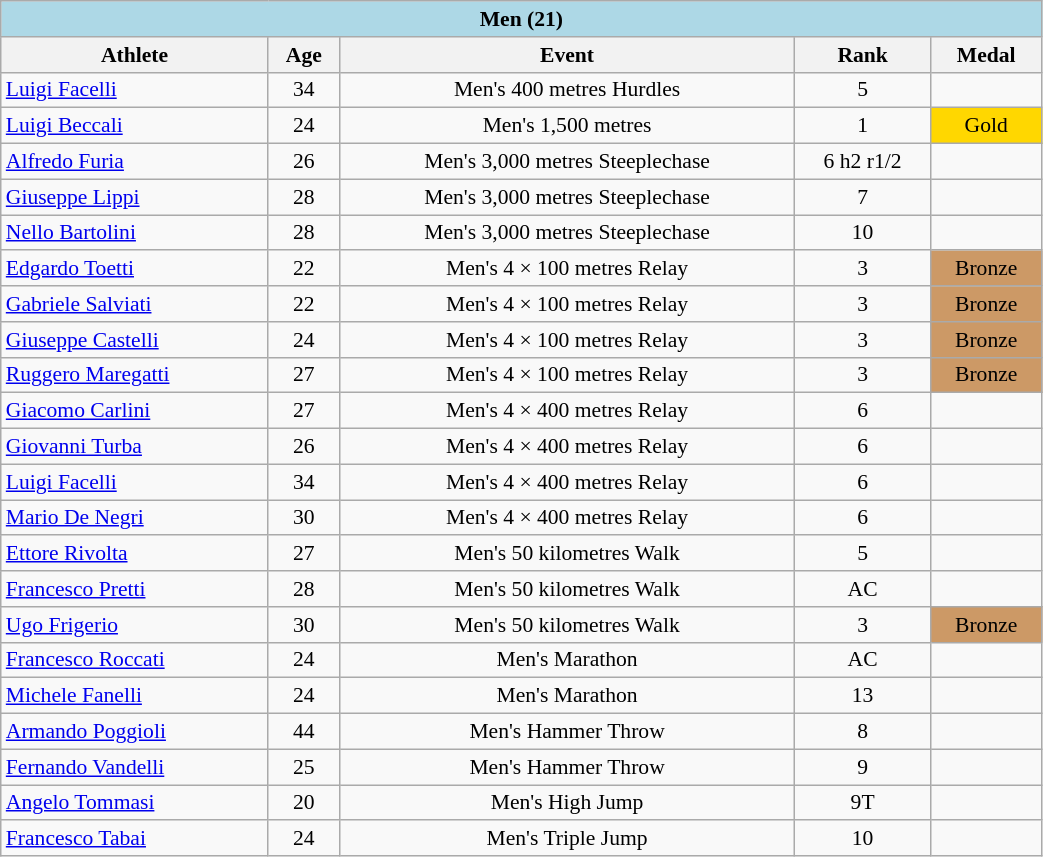<table class="wikitable" width=55% style="font-size:90%; text-align:center;">
<tr>
<td colspan=5 bgcolor=lightblue><strong>Men (21)</strong></td>
</tr>
<tr>
<th>Athlete</th>
<th>Age</th>
<th>Event</th>
<th>Rank</th>
<th>Medal</th>
</tr>
<tr>
<td align=left><a href='#'>Luigi Facelli</a></td>
<td>34</td>
<td>Men's 400 metres Hurdles</td>
<td>5</td>
<td></td>
</tr>
<tr>
<td align=left><a href='#'>Luigi Beccali</a></td>
<td>24</td>
<td>Men's 1,500 metres</td>
<td>1</td>
<td bgcolor=gold>Gold</td>
</tr>
<tr>
<td align=left><a href='#'>Alfredo Furia</a></td>
<td>26</td>
<td>Men's 3,000 metres Steeplechase</td>
<td>6 h2 r1/2</td>
<td></td>
</tr>
<tr>
<td align=left><a href='#'>Giuseppe Lippi</a></td>
<td>28</td>
<td>Men's 3,000 metres Steeplechase</td>
<td>7</td>
<td></td>
</tr>
<tr>
<td align=left><a href='#'>Nello Bartolini</a></td>
<td>28</td>
<td>Men's 3,000 metres Steeplechase</td>
<td>10</td>
<td></td>
</tr>
<tr>
<td align=left><a href='#'>Edgardo Toetti</a></td>
<td>22</td>
<td>Men's 4 × 100 metres Relay</td>
<td>3</td>
<td bgcolor=cc9966>Bronze</td>
</tr>
<tr>
<td align=left><a href='#'>Gabriele Salviati</a></td>
<td>22</td>
<td>Men's 4 × 100 metres Relay</td>
<td>3</td>
<td bgcolor=cc9966>Bronze</td>
</tr>
<tr>
<td align=left><a href='#'>Giuseppe Castelli</a></td>
<td>24</td>
<td>Men's 4 × 100 metres Relay</td>
<td>3</td>
<td bgcolor=cc9966>Bronze</td>
</tr>
<tr>
<td align=left><a href='#'>Ruggero Maregatti</a></td>
<td>27</td>
<td>Men's 4 × 100 metres Relay</td>
<td>3</td>
<td bgcolor=cc9966>Bronze</td>
</tr>
<tr>
<td align=left><a href='#'>Giacomo Carlini</a></td>
<td>27</td>
<td>Men's 4 × 400 metres Relay</td>
<td>6</td>
<td></td>
</tr>
<tr>
<td align=left><a href='#'>Giovanni Turba</a></td>
<td>26</td>
<td>Men's 4 × 400 metres Relay</td>
<td>6</td>
<td></td>
</tr>
<tr>
<td align=left><a href='#'>Luigi Facelli</a></td>
<td>34</td>
<td>Men's 4 × 400 metres Relay</td>
<td>6</td>
<td></td>
</tr>
<tr>
<td align=left><a href='#'>Mario De Negri</a></td>
<td>30</td>
<td>Men's 4 × 400 metres Relay</td>
<td>6</td>
<td></td>
</tr>
<tr>
<td align=left><a href='#'>Ettore Rivolta</a></td>
<td>27</td>
<td>Men's 50 kilometres Walk</td>
<td>5</td>
<td></td>
</tr>
<tr>
<td align=left><a href='#'>Francesco Pretti</a></td>
<td>28</td>
<td>Men's 50 kilometres Walk</td>
<td>AC</td>
<td></td>
</tr>
<tr>
<td align=left><a href='#'>Ugo Frigerio</a></td>
<td>30</td>
<td>Men's 50 kilometres Walk</td>
<td>3</td>
<td bgcolor=cc9966>Bronze</td>
</tr>
<tr>
<td align=left><a href='#'>Francesco Roccati</a></td>
<td>24</td>
<td>Men's Marathon</td>
<td>AC</td>
<td></td>
</tr>
<tr>
<td align=left><a href='#'>Michele Fanelli</a></td>
<td>24</td>
<td>Men's Marathon</td>
<td>13</td>
<td></td>
</tr>
<tr>
<td align=left><a href='#'>Armando Poggioli</a></td>
<td>44</td>
<td>Men's Hammer Throw</td>
<td>8</td>
<td></td>
</tr>
<tr>
<td align=left><a href='#'>Fernando Vandelli</a></td>
<td>25</td>
<td>Men's Hammer Throw</td>
<td>9</td>
<td></td>
</tr>
<tr>
<td align=left><a href='#'>Angelo Tommasi</a></td>
<td>20</td>
<td>Men's High Jump</td>
<td>9T</td>
<td></td>
</tr>
<tr>
<td align=left><a href='#'>Francesco Tabai</a></td>
<td>24</td>
<td>Men's Triple Jump</td>
<td>10</td>
<td></td>
</tr>
</table>
